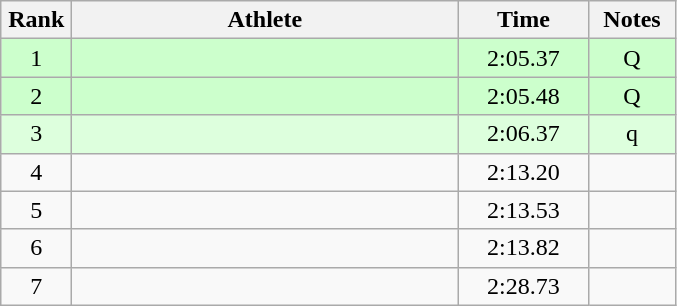<table class="wikitable" style="text-align:center">
<tr>
<th width=40>Rank</th>
<th width=250>Athlete</th>
<th width=80>Time</th>
<th width=50>Notes</th>
</tr>
<tr bgcolor=ccffcc>
<td>1</td>
<td align=left></td>
<td>2:05.37</td>
<td>Q</td>
</tr>
<tr bgcolor=ccffcc>
<td>2</td>
<td align=left></td>
<td>2:05.48</td>
<td>Q</td>
</tr>
<tr bgcolor=ddffdd>
<td>3</td>
<td align=left></td>
<td>2:06.37</td>
<td>q</td>
</tr>
<tr>
<td>4</td>
<td align=left></td>
<td>2:13.20</td>
<td></td>
</tr>
<tr>
<td>5</td>
<td align=left></td>
<td>2:13.53</td>
<td></td>
</tr>
<tr>
<td>6</td>
<td align=left></td>
<td>2:13.82</td>
<td></td>
</tr>
<tr>
<td>7</td>
<td align=left></td>
<td>2:28.73</td>
<td></td>
</tr>
</table>
